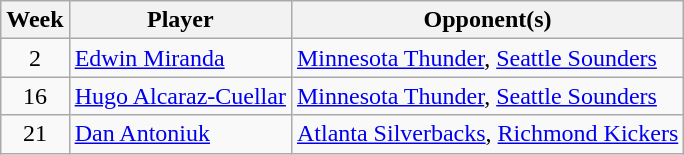<table class=wikitable>
<tr>
<th>Week</th>
<th>Player</th>
<th>Opponent(s)</th>
</tr>
<tr>
<td align=center>2</td>
<td> <a href='#'>Edwin Miranda</a></td>
<td><a href='#'>Minnesota Thunder</a>, <a href='#'>Seattle Sounders</a></td>
</tr>
<tr>
<td align=center>16</td>
<td> <a href='#'>Hugo Alcaraz-Cuellar</a></td>
<td><a href='#'>Minnesota Thunder</a>, <a href='#'>Seattle Sounders</a></td>
</tr>
<tr>
<td align=center>21</td>
<td> <a href='#'>Dan Antoniuk</a></td>
<td><a href='#'>Atlanta Silverbacks</a>, <a href='#'>Richmond Kickers</a></td>
</tr>
</table>
